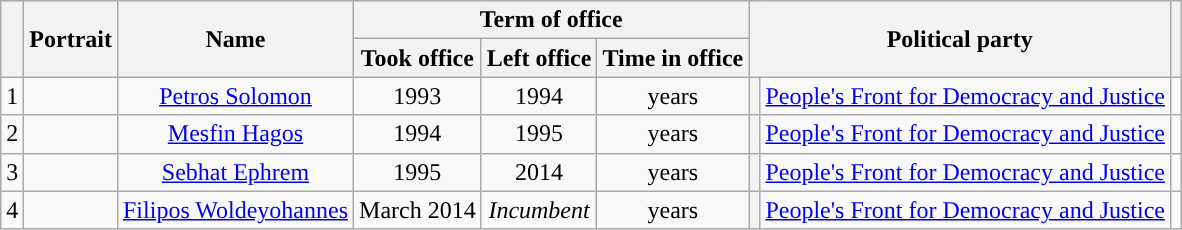<table class="wikitable" style="text-align:center">
<tr>
<th rowspan=2></th>
<th rowspan=2>Portrait</th>
<th rowspan=2>Name<br></th>
<th colspan=3>Term of office</th>
<th colspan=2 rowspan=2>Political party</th>
<th rowspan=2></th>
</tr>
<tr>
<th>Took office</th>
<th>Left office</th>
<th>Time in office</th>
</tr>
<tr>
<td>1</td>
<td></td>
<td><a href='#'>Petros Solomon</a><br></td>
<td>1993</td>
<td>1994</td>
<td> years</td>
<th style="background:"></th>
<td><a href='#'>People's Front for Democracy and Justice</a></td>
<td></td>
</tr>
<tr>
<td>2</td>
<td></td>
<td><a href='#'>Mesfin Hagos</a><br></td>
<td>1994</td>
<td>1995</td>
<td> years</td>
<th style="background:"></th>
<td><a href='#'>People's Front for Democracy and Justice</a></td>
<td></td>
</tr>
<tr>
<td>3</td>
<td></td>
<td><a href='#'>Sebhat Ephrem</a><br></td>
<td>1995</td>
<td>2014</td>
<td> years</td>
<th style="background:"></th>
<td><a href='#'>People's Front for Democracy and Justice</a></td>
<td></td>
</tr>
<tr>
<td>4</td>
<td></td>
<td><a href='#'>Filipos Woldeyohannes</a><br></td>
<td>March 2014</td>
<td><em>Incumbent</em></td>
<td> years</td>
<th style="background:"></th>
<td><a href='#'>People's Front for Democracy and Justice</a></td>
<td></td>
</tr>
</table>
